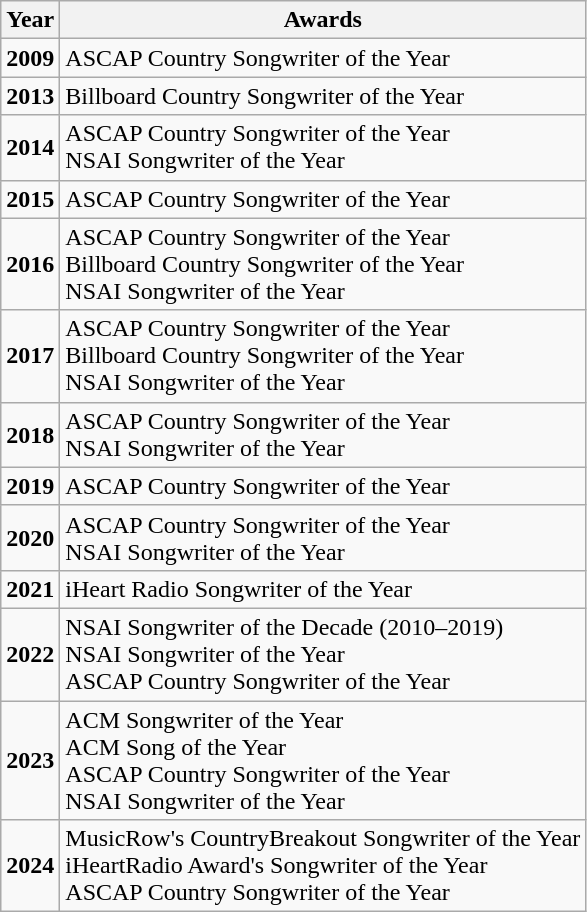<table class="wikitable">
<tr>
<th>Year</th>
<th>Awards</th>
</tr>
<tr>
<td><strong>2009</strong></td>
<td>ASCAP Country Songwriter of the Year</td>
</tr>
<tr>
<td><strong>2013</strong></td>
<td>Billboard Country Songwriter of the Year</td>
</tr>
<tr>
<td><strong>2014</strong></td>
<td>ASCAP Country Songwriter of the Year<br>NSAI Songwriter of the Year</td>
</tr>
<tr>
<td><strong>2015</strong></td>
<td>ASCAP Country Songwriter of the Year</td>
</tr>
<tr>
<td><strong>2016</strong></td>
<td>ASCAP Country Songwriter of the Year<br>Billboard Country Songwriter of the Year<br>NSAI Songwriter of the Year</td>
</tr>
<tr>
<td><strong>2017</strong></td>
<td>ASCAP Country Songwriter of the Year<br>Billboard Country Songwriter of the Year<br>NSAI Songwriter of the Year</td>
</tr>
<tr>
<td><strong>2018</strong></td>
<td>ASCAP Country Songwriter of the Year<br>NSAI Songwriter of the Year</td>
</tr>
<tr>
<td><strong>2019</strong></td>
<td>ASCAP Country Songwriter of the Year</td>
</tr>
<tr>
<td><strong>2020</strong></td>
<td>ASCAP Country Songwriter of the Year<br>NSAI Songwriter of the Year</td>
</tr>
<tr>
<td><strong>2021</strong></td>
<td>iHeart Radio Songwriter of the Year</td>
</tr>
<tr>
<td><strong>2022</strong></td>
<td>NSAI Songwriter of the Decade (2010–2019)<br>NSAI Songwriter of the Year<br>ASCAP Country Songwriter of the Year</td>
</tr>
<tr>
<td><strong>2023</strong></td>
<td>ACM Songwriter of the Year<br>ACM Song of the Year<br>ASCAP Country Songwriter of the Year <br>NSAI Songwriter of the Year</td>
</tr>
<tr>
<td><strong>2024</strong></td>
<td>MusicRow's CountryBreakout Songwriter of the Year <br>iHeartRadio Award's Songwriter of the Year <br>ASCAP Country Songwriter of the Year </td>
</tr>
</table>
